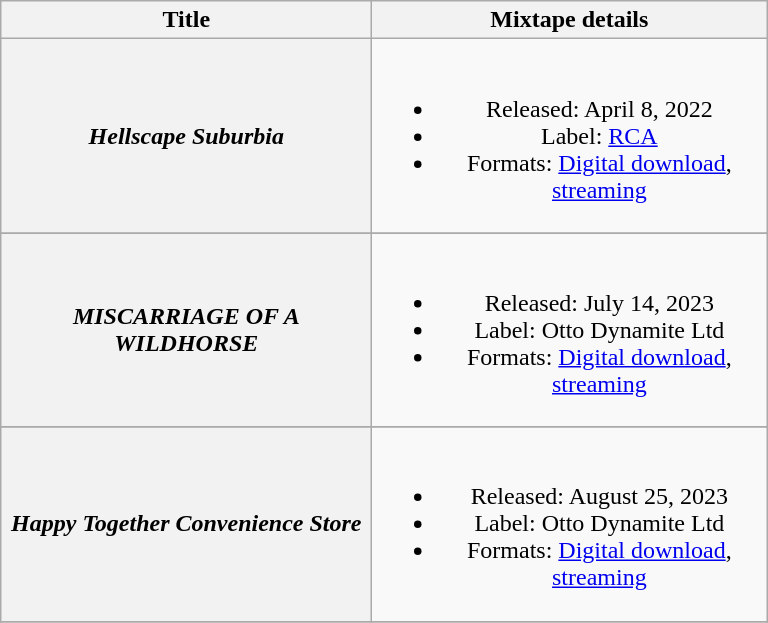<table class="wikitable plainrowheaders" style="text-align:center;">
<tr>
<th scope="col" style="width:15em;">Title</th>
<th scope="col" style="width:16em;">Mixtape details</th>
</tr>
<tr>
<th scope="row"><em>Hellscape Suburbia</em></th>
<td><br><ul><li>Released: April 8, 2022</li><li>Label: <a href='#'>RCA</a></li><li>Formats: <a href='#'>Digital download</a>, <a href='#'>streaming</a></li></ul></td>
</tr>
<tr>
</tr>
<tr>
<th scope="row"><em>MISCARRIAGE OF A WILDHORSE</em></th>
<td><br><ul><li>Released: July 14, 2023</li><li>Label: Otto Dynamite Ltd</li><li>Formats: <a href='#'>Digital download</a>, <a href='#'>streaming</a></li></ul></td>
</tr>
<tr>
</tr>
<tr>
<th scope="row"><em>Happy Together Convenience Store</em></th>
<td><br><ul><li>Released: August 25, 2023</li><li>Label: Otto Dynamite Ltd</li><li>Formats: <a href='#'>Digital download</a>, <a href='#'>streaming</a></li></ul></td>
</tr>
<tr>
</tr>
</table>
